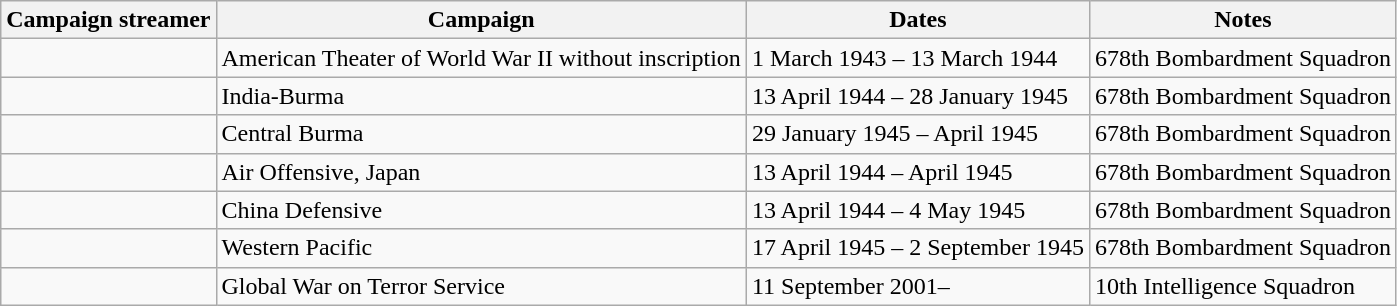<table class="wikitable">
<tr>
<th>Campaign streamer</th>
<th>Campaign</th>
<th>Dates</th>
<th>Notes</th>
</tr>
<tr>
<td></td>
<td>American Theater of World War II without inscription</td>
<td>1 March 1943 – 13 March 1944</td>
<td>678th Bombardment Squadron</td>
</tr>
<tr>
<td></td>
<td>India-Burma</td>
<td>13 April 1944 – 28 January 1945</td>
<td>678th Bombardment Squadron</td>
</tr>
<tr>
<td></td>
<td>Central Burma</td>
<td>29 January 1945 – April 1945</td>
<td>678th Bombardment Squadron</td>
</tr>
<tr>
<td></td>
<td>Air Offensive, Japan</td>
<td>13 April 1944 – April 1945</td>
<td>678th Bombardment Squadron</td>
</tr>
<tr>
<td></td>
<td>China Defensive</td>
<td>13 April 1944 – 4 May 1945</td>
<td>678th Bombardment Squadron</td>
</tr>
<tr>
<td></td>
<td>Western Pacific</td>
<td>17 April 1945 – 2 September 1945</td>
<td>678th Bombardment Squadron</td>
</tr>
<tr>
<td></td>
<td>Global War on Terror Service</td>
<td>11 September 2001–</td>
<td>10th Intelligence Squadron</td>
</tr>
</table>
